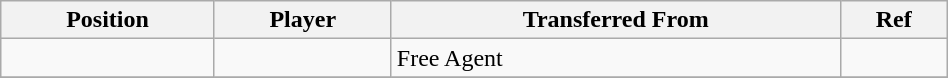<table class="wikitable sortable" style="width:50%; text-align:center; font-size:100%; text-align:left;">
<tr>
<th><strong>Position</strong></th>
<th><strong>Player</strong></th>
<th><strong>Transferred From</strong></th>
<th><strong>Ref</strong></th>
</tr>
<tr>
<td></td>
<td></td>
<td>Free Agent</td>
<td></td>
</tr>
<tr>
</tr>
</table>
